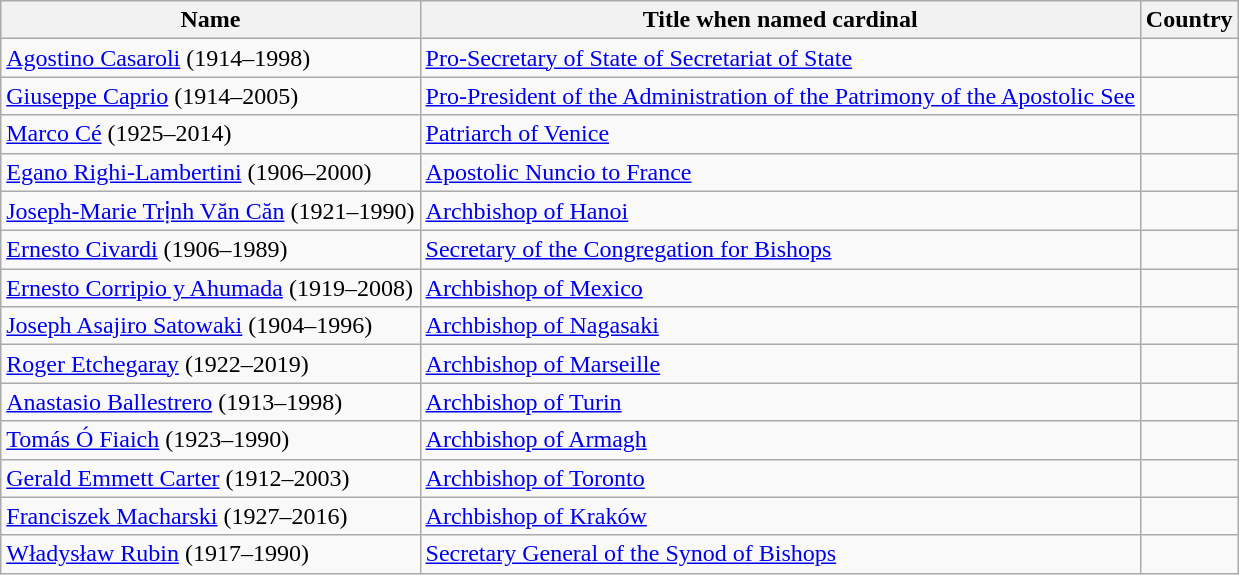<table class="wikitable sortable">
<tr>
<th>Name</th>
<th>Title when named cardinal</th>
<th>Country</th>
</tr>
<tr>
<td><a href='#'>Agostino Casaroli</a> (1914–1998)</td>
<td><a href='#'>Pro-Secretary of State of Secretariat of State</a></td>
<td></td>
</tr>
<tr>
<td><a href='#'>Giuseppe Caprio</a> (1914–2005)</td>
<td><a href='#'>Pro-President of the Administration of the Patrimony of the Apostolic See</a></td>
<td></td>
</tr>
<tr>
<td><a href='#'>Marco Cé</a> (1925–2014)</td>
<td><a href='#'>Patriarch of Venice</a></td>
<td></td>
</tr>
<tr>
<td><a href='#'>Egano Righi-Lambertini</a> (1906–2000)</td>
<td><a href='#'>Apostolic Nuncio to France</a></td>
<td></td>
</tr>
<tr>
<td><a href='#'>Joseph-Marie Trịnh Văn Căn</a> (1921–1990)</td>
<td><a href='#'>Archbishop of Hanoi</a></td>
<td></td>
</tr>
<tr>
<td><a href='#'>Ernesto Civardi</a> (1906–1989)</td>
<td><a href='#'>Secretary of the Congregation for Bishops</a></td>
<td></td>
</tr>
<tr>
<td><a href='#'>Ernesto Corripio y Ahumada</a> (1919–2008)</td>
<td><a href='#'>Archbishop of Mexico</a></td>
<td></td>
</tr>
<tr>
<td><a href='#'>Joseph Asajiro Satowaki</a> (1904–1996)</td>
<td><a href='#'>Archbishop of Nagasaki</a></td>
<td></td>
</tr>
<tr>
<td><a href='#'>Roger Etchegaray</a> (1922–2019)</td>
<td><a href='#'>Archbishop of Marseille</a></td>
<td></td>
</tr>
<tr>
<td><a href='#'>Anastasio Ballestrero</a> (1913–1998)</td>
<td><a href='#'>Archbishop of Turin</a></td>
<td></td>
</tr>
<tr>
<td><a href='#'>Tomás Ó Fiaich</a> (1923–1990)</td>
<td><a href='#'>Archbishop of Armagh</a></td>
<td></td>
</tr>
<tr>
<td><a href='#'>Gerald Emmett Carter</a> (1912–2003)</td>
<td><a href='#'>Archbishop of Toronto</a></td>
<td></td>
</tr>
<tr>
<td><a href='#'>Franciszek Macharski</a> (1927–2016)</td>
<td><a href='#'>Archbishop of Kraków</a></td>
<td></td>
</tr>
<tr>
<td><a href='#'>Władysław Rubin</a> (1917–1990)</td>
<td><a href='#'>Secretary General of the Synod of Bishops</a></td>
<td></td>
</tr>
</table>
